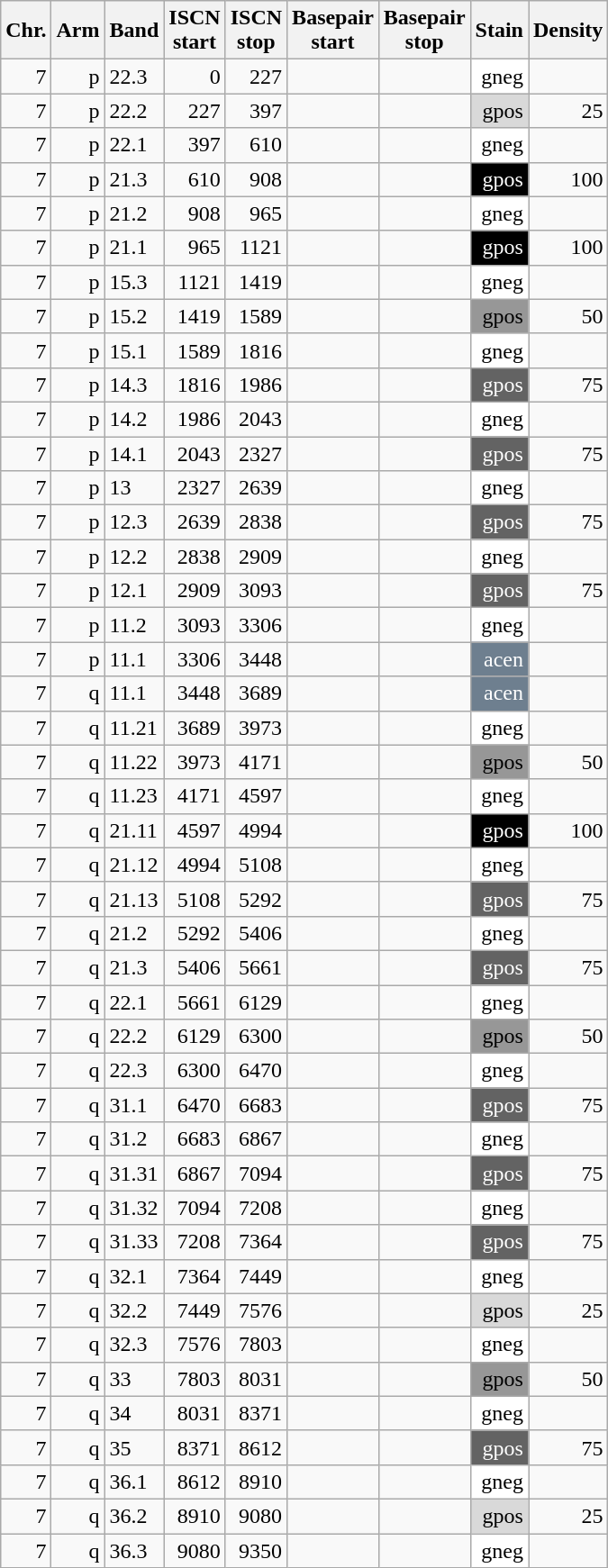<table class="wikitable" style="text-align:right">
<tr>
<th>Chr.</th>
<th>Arm</th>
<th>Band</th>
<th>ISCN<br>start</th>
<th>ISCN<br>stop</th>
<th>Basepair<br>start</th>
<th>Basepair<br>stop</th>
<th>Stain</th>
<th>Density</th>
</tr>
<tr>
<td>7</td>
<td>p</td>
<td style="text-align:left">22.3</td>
<td>0</td>
<td>227</td>
<td></td>
<td></td>
<td style="background:white">gneg</td>
<td></td>
</tr>
<tr>
<td>7</td>
<td>p</td>
<td style="text-align:left">22.2</td>
<td>227</td>
<td>397</td>
<td></td>
<td></td>
<td style="background:#d9d9d9">gpos</td>
<td>25</td>
</tr>
<tr>
<td>7</td>
<td>p</td>
<td style="text-align:left">22.1</td>
<td>397</td>
<td>610</td>
<td></td>
<td></td>
<td style="background:white">gneg</td>
<td></td>
</tr>
<tr>
<td>7</td>
<td>p</td>
<td style="text-align:left">21.3</td>
<td>610</td>
<td>908</td>
<td></td>
<td></td>
<td style="background:black; color:white;">gpos</td>
<td>100</td>
</tr>
<tr>
<td>7</td>
<td>p</td>
<td style="text-align:left">21.2</td>
<td>908</td>
<td>965</td>
<td></td>
<td></td>
<td style="background:white">gneg</td>
<td></td>
</tr>
<tr>
<td>7</td>
<td>p</td>
<td style="text-align:left">21.1</td>
<td>965</td>
<td>1121</td>
<td></td>
<td></td>
<td style="background:black; color:white;">gpos</td>
<td>100</td>
</tr>
<tr>
<td>7</td>
<td>p</td>
<td style="text-align:left">15.3</td>
<td>1121</td>
<td>1419</td>
<td></td>
<td></td>
<td style="background:white">gneg</td>
<td></td>
</tr>
<tr>
<td>7</td>
<td>p</td>
<td style="text-align:left">15.2</td>
<td>1419</td>
<td>1589</td>
<td></td>
<td></td>
<td style="background:#979797">gpos</td>
<td>50</td>
</tr>
<tr>
<td>7</td>
<td>p</td>
<td style="text-align:left">15.1</td>
<td>1589</td>
<td>1816</td>
<td></td>
<td></td>
<td style="background:white">gneg</td>
<td></td>
</tr>
<tr>
<td>7</td>
<td>p</td>
<td style="text-align:left">14.3</td>
<td>1816</td>
<td>1986</td>
<td></td>
<td></td>
<td style="background:#636363; color:white;">gpos</td>
<td>75</td>
</tr>
<tr>
<td>7</td>
<td>p</td>
<td style="text-align:left">14.2</td>
<td>1986</td>
<td>2043</td>
<td></td>
<td></td>
<td style="background:white">gneg</td>
<td></td>
</tr>
<tr>
<td>7</td>
<td>p</td>
<td style="text-align:left">14.1</td>
<td>2043</td>
<td>2327</td>
<td></td>
<td></td>
<td style="background:#636363; color:white;">gpos</td>
<td>75</td>
</tr>
<tr>
<td>7</td>
<td>p</td>
<td style="text-align:left">13</td>
<td>2327</td>
<td>2639</td>
<td></td>
<td></td>
<td style="background:white">gneg</td>
<td></td>
</tr>
<tr>
<td>7</td>
<td>p</td>
<td style="text-align:left">12.3</td>
<td>2639</td>
<td>2838</td>
<td></td>
<td></td>
<td style="background:#636363; color:white;">gpos</td>
<td>75</td>
</tr>
<tr>
<td>7</td>
<td>p</td>
<td style="text-align:left">12.2</td>
<td>2838</td>
<td>2909</td>
<td></td>
<td></td>
<td style="background:white">gneg</td>
<td></td>
</tr>
<tr>
<td>7</td>
<td>p</td>
<td style="text-align:left">12.1</td>
<td>2909</td>
<td>3093</td>
<td></td>
<td></td>
<td style="background:#636363; color:white;">gpos</td>
<td>75</td>
</tr>
<tr>
<td>7</td>
<td>p</td>
<td style="text-align:left">11.2</td>
<td>3093</td>
<td>3306</td>
<td></td>
<td></td>
<td style="background:white">gneg</td>
<td></td>
</tr>
<tr>
<td>7</td>
<td>p</td>
<td style="text-align:left">11.1</td>
<td>3306</td>
<td>3448</td>
<td></td>
<td></td>
<td style="background:#6e7f8f; color:white;">acen</td>
<td></td>
</tr>
<tr>
<td>7</td>
<td>q</td>
<td style="text-align:left">11.1</td>
<td>3448</td>
<td>3689</td>
<td></td>
<td></td>
<td style="background:#6e7f8f; color:white;">acen</td>
<td></td>
</tr>
<tr>
<td>7</td>
<td>q</td>
<td style="text-align:left">11.21</td>
<td>3689</td>
<td>3973</td>
<td></td>
<td></td>
<td style="background:white">gneg</td>
<td></td>
</tr>
<tr>
<td>7</td>
<td>q</td>
<td style="text-align:left">11.22</td>
<td>3973</td>
<td>4171</td>
<td></td>
<td></td>
<td style="background:#979797">gpos</td>
<td>50</td>
</tr>
<tr>
<td>7</td>
<td>q</td>
<td style="text-align:left">11.23</td>
<td>4171</td>
<td>4597</td>
<td></td>
<td></td>
<td style="background:white">gneg</td>
<td></td>
</tr>
<tr>
<td>7</td>
<td>q</td>
<td style="text-align:left">21.11</td>
<td>4597</td>
<td>4994</td>
<td></td>
<td></td>
<td style="background:black; color:white;">gpos</td>
<td>100</td>
</tr>
<tr>
<td>7</td>
<td>q</td>
<td style="text-align:left">21.12</td>
<td>4994</td>
<td>5108</td>
<td></td>
<td></td>
<td style="background:white">gneg</td>
<td></td>
</tr>
<tr>
<td>7</td>
<td>q</td>
<td style="text-align:left">21.13</td>
<td>5108</td>
<td>5292</td>
<td></td>
<td></td>
<td style="background:#636363; color:white;">gpos</td>
<td>75</td>
</tr>
<tr>
<td>7</td>
<td>q</td>
<td style="text-align:left">21.2</td>
<td>5292</td>
<td>5406</td>
<td></td>
<td></td>
<td style="background:white">gneg</td>
<td></td>
</tr>
<tr>
<td>7</td>
<td>q</td>
<td style="text-align:left">21.3</td>
<td>5406</td>
<td>5661</td>
<td></td>
<td></td>
<td style="background:#636363; color:white;">gpos</td>
<td>75</td>
</tr>
<tr>
<td>7</td>
<td>q</td>
<td style="text-align:left">22.1</td>
<td>5661</td>
<td>6129</td>
<td></td>
<td></td>
<td style="background:white">gneg</td>
<td></td>
</tr>
<tr>
<td>7</td>
<td>q</td>
<td style="text-align:left">22.2</td>
<td>6129</td>
<td>6300</td>
<td></td>
<td></td>
<td style="background:#979797">gpos</td>
<td>50</td>
</tr>
<tr>
<td>7</td>
<td>q</td>
<td style="text-align:left">22.3</td>
<td>6300</td>
<td>6470</td>
<td></td>
<td></td>
<td style="background:white">gneg</td>
<td></td>
</tr>
<tr>
<td>7</td>
<td>q</td>
<td style="text-align:left">31.1</td>
<td>6470</td>
<td>6683</td>
<td></td>
<td></td>
<td style="background:#636363; color:white;">gpos</td>
<td>75</td>
</tr>
<tr>
<td>7</td>
<td>q</td>
<td style="text-align:left">31.2</td>
<td>6683</td>
<td>6867</td>
<td></td>
<td></td>
<td style="background:white">gneg</td>
<td></td>
</tr>
<tr>
<td>7</td>
<td>q</td>
<td style="text-align:left">31.31</td>
<td>6867</td>
<td>7094</td>
<td></td>
<td></td>
<td style="background:#636363; color:white;">gpos</td>
<td>75</td>
</tr>
<tr>
<td>7</td>
<td>q</td>
<td style="text-align:left">31.32</td>
<td>7094</td>
<td>7208</td>
<td></td>
<td></td>
<td style="background:white">gneg</td>
<td></td>
</tr>
<tr>
<td>7</td>
<td>q</td>
<td style="text-align:left">31.33</td>
<td>7208</td>
<td>7364</td>
<td></td>
<td></td>
<td style="background:#636363; color:white;">gpos</td>
<td>75</td>
</tr>
<tr>
<td>7</td>
<td>q</td>
<td style="text-align:left">32.1</td>
<td>7364</td>
<td>7449</td>
<td></td>
<td></td>
<td style="background:white">gneg</td>
<td></td>
</tr>
<tr>
<td>7</td>
<td>q</td>
<td style="text-align:left">32.2</td>
<td>7449</td>
<td>7576</td>
<td></td>
<td></td>
<td style="background:#d9d9d9">gpos</td>
<td>25</td>
</tr>
<tr>
<td>7</td>
<td>q</td>
<td style="text-align:left">32.3</td>
<td>7576</td>
<td>7803</td>
<td></td>
<td></td>
<td style="background:white">gneg</td>
<td></td>
</tr>
<tr>
<td>7</td>
<td>q</td>
<td style="text-align:left">33</td>
<td>7803</td>
<td>8031</td>
<td></td>
<td></td>
<td style="background:#979797">gpos</td>
<td>50</td>
</tr>
<tr>
<td>7</td>
<td>q</td>
<td style="text-align:left">34</td>
<td>8031</td>
<td>8371</td>
<td></td>
<td></td>
<td style="background:white">gneg</td>
<td></td>
</tr>
<tr>
<td>7</td>
<td>q</td>
<td style="text-align:left">35</td>
<td>8371</td>
<td>8612</td>
<td></td>
<td></td>
<td style="background:#636363; color:white;">gpos</td>
<td>75</td>
</tr>
<tr>
<td>7</td>
<td>q</td>
<td style="text-align:left">36.1</td>
<td>8612</td>
<td>8910</td>
<td></td>
<td></td>
<td style="background:white">gneg</td>
<td></td>
</tr>
<tr>
<td>7</td>
<td>q</td>
<td style="text-align:left">36.2</td>
<td>8910</td>
<td>9080</td>
<td></td>
<td></td>
<td style="background:#d9d9d9">gpos</td>
<td>25</td>
</tr>
<tr>
<td>7</td>
<td>q</td>
<td style="text-align:left">36.3</td>
<td>9080</td>
<td>9350</td>
<td></td>
<td></td>
<td style="background:white">gneg</td>
<td></td>
</tr>
</table>
